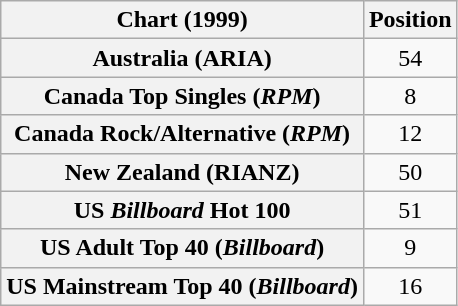<table class="wikitable sortable plainrowheaders" style="text-align:center">
<tr>
<th scope="col">Chart (1999)</th>
<th scope="col">Position</th>
</tr>
<tr>
<th scope="row">Australia (ARIA)</th>
<td>54</td>
</tr>
<tr>
<th scope="row">Canada Top Singles (<em>RPM</em>)</th>
<td>8</td>
</tr>
<tr>
<th scope="row">Canada Rock/Alternative (<em>RPM</em>)</th>
<td>12</td>
</tr>
<tr>
<th scope="row">New Zealand (RIANZ)</th>
<td>50</td>
</tr>
<tr>
<th scope="row">US <em>Billboard</em> Hot 100</th>
<td>51</td>
</tr>
<tr>
<th scope="row">US Adult Top 40 (<em>Billboard</em>)</th>
<td>9</td>
</tr>
<tr>
<th scope="row">US Mainstream Top 40 (<em>Billboard</em>)</th>
<td>16</td>
</tr>
</table>
